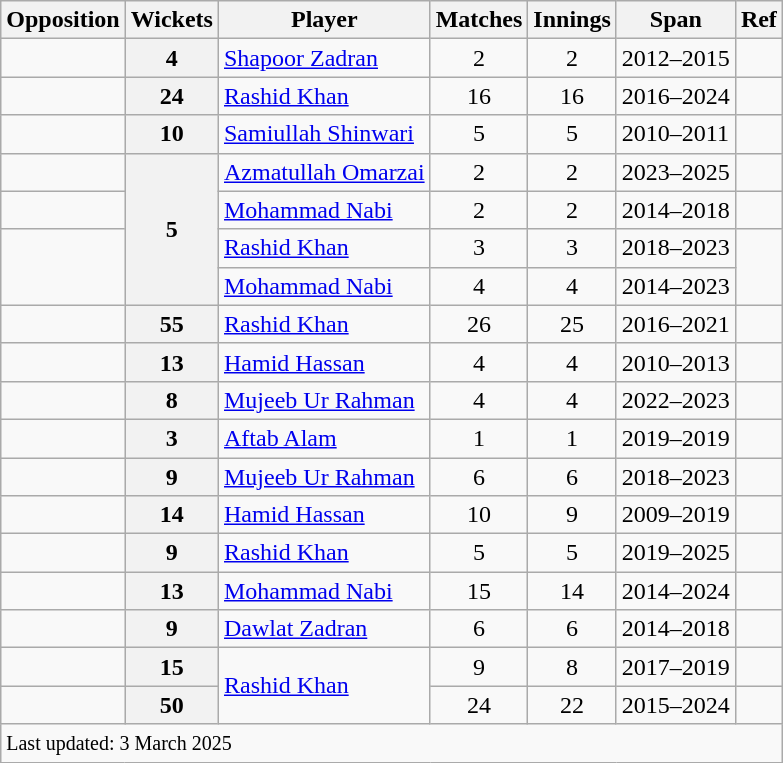<table class="wikitable sortable">
<tr>
<th scope="col">Opposition</th>
<th scope="col">Wickets</th>
<th scope="col">Player</th>
<th scope="col">Matches</th>
<th scope="col">Innings</th>
<th scope="col">Span</th>
<th scope="col">Ref</th>
</tr>
<tr>
<td></td>
<th scope=row style=text-align:center;>4</th>
<td><a href='#'>Shapoor Zadran</a></td>
<td align="center">2</td>
<td align="center">2</td>
<td>2012–2015</td>
<td></td>
</tr>
<tr>
<td></td>
<th scope=row style=text-align:center;>24</th>
<td><a href='#'>Rashid Khan</a></td>
<td align="center">16</td>
<td align=center>16</td>
<td>2016–2024</td>
<td></td>
</tr>
<tr>
<td></td>
<th scope=row style=text-align:center;>10</th>
<td><a href='#'>Samiullah Shinwari</a></td>
<td align="center">5</td>
<td align=center>5</td>
<td>2010–2011</td>
<td></td>
</tr>
<tr>
<td></td>
<th scope="row" style="text-align:center;" rowspan=4>5</th>
<td><a href='#'>Azmatullah Omarzai</a></td>
<td align="center">2</td>
<td align="center">2</td>
<td>2023–2025</td>
<td></td>
</tr>
<tr>
<td></td>
<td><a href='#'>Mohammad Nabi</a></td>
<td align="center">2</td>
<td align=center>2</td>
<td>2014–2018</td>
<td></td>
</tr>
<tr>
<td rowspan=2></td>
<td><a href='#'>Rashid Khan</a></td>
<td align="center">3</td>
<td align=center>3</td>
<td>2018–2023</td>
<td rowspan=2></td>
</tr>
<tr>
<td><a href='#'>Mohammad Nabi</a></td>
<td align="center">4</td>
<td align=center>4</td>
<td>2014–2023</td>
</tr>
<tr>
<td></td>
<th scope=row style=text-align:center;>55</th>
<td><a href='#'>Rashid Khan</a></td>
<td align="center">26</td>
<td align=center>25</td>
<td>2016–2021</td>
<td></td>
</tr>
<tr>
<td></td>
<th scope=row style=text-align:center;>13</th>
<td><a href='#'>Hamid Hassan</a></td>
<td align="center">4</td>
<td align="center">4</td>
<td>2010–2013</td>
<td></td>
</tr>
<tr>
<td></td>
<th scope=row style=text-align:center;>8</th>
<td><a href='#'>Mujeeb Ur Rahman</a></td>
<td align="center">4</td>
<td align=center>4</td>
<td>2022–2023</td>
<td></td>
</tr>
<tr>
<td></td>
<th scope="row" style="text-align:center;">3</th>
<td><a href='#'>Aftab Alam</a></td>
<td align="center">1</td>
<td align="center">1</td>
<td>2019–2019</td>
<td></td>
</tr>
<tr>
<td></td>
<th scope=row style=text-align:center;>9</th>
<td><a href='#'>Mujeeb Ur Rahman</a></td>
<td align="center">6</td>
<td align="center">6</td>
<td>2018–2023</td>
<td></td>
</tr>
<tr>
<td></td>
<th scope=row style=text-align:center;>14</th>
<td><a href='#'>Hamid Hassan</a></td>
<td align="center">10</td>
<td align=center>9</td>
<td>2009–2019</td>
<td></td>
</tr>
<tr>
<td></td>
<th scope=row style=text-align:center;>9</th>
<td><a href='#'>Rashid Khan</a></td>
<td align="center">5</td>
<td align=center>5</td>
<td>2019–2025</td>
<td></td>
</tr>
<tr>
<td></td>
<th scope=row style=text-align:center;>13</th>
<td><a href='#'>Mohammad Nabi</a></td>
<td align="center">15</td>
<td align="center">14</td>
<td>2014–2024</td>
<td></td>
</tr>
<tr>
<td></td>
<th scope=row style=text-align:center;>9</th>
<td><a href='#'>Dawlat Zadran</a></td>
<td align="center">6</td>
<td align="center">6</td>
<td>2014–2018</td>
<td></td>
</tr>
<tr>
<td></td>
<th scope="row" style="text-align:center;">15</th>
<td rowspan=2><a href='#'>Rashid Khan</a></td>
<td align="center">9</td>
<td align=center>8</td>
<td>2017–2019</td>
<td></td>
</tr>
<tr>
<td></td>
<th scope="row" style="text-align:center;">50</th>
<td align="center">24</td>
<td align=center>22</td>
<td>2015–2024</td>
<td></td>
</tr>
<tr>
<td colspan=7><small>Last updated: 3 March 2025</small></td>
</tr>
</table>
